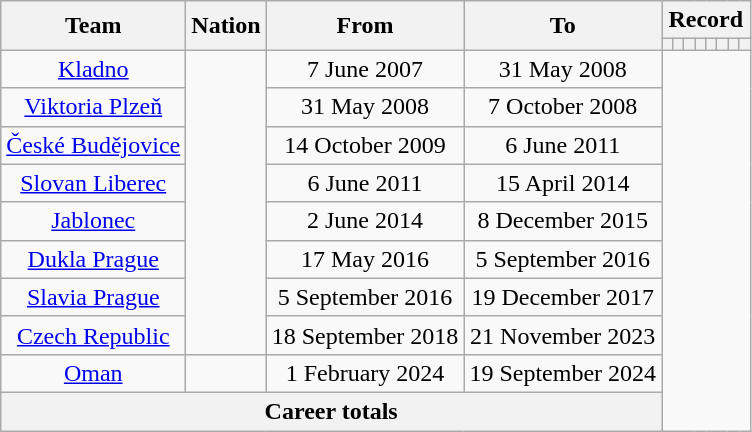<table class="wikitable" style="text-align: center">
<tr>
<th rowspan=2>Team</th>
<th rowspan=2>Nation</th>
<th rowspan=2>From</th>
<th rowspan=2>To</th>
<th colspan=8>Record</th>
</tr>
<tr>
<th></th>
<th></th>
<th></th>
<th></th>
<th></th>
<th></th>
<th></th>
<th></th>
</tr>
<tr>
<td><a href='#'>Kladno</a></td>
<td rowspan=8></td>
<td>7 June 2007</td>
<td>31 May 2008<br></td>
</tr>
<tr>
<td><a href='#'>Viktoria Plzeň</a></td>
<td>31 May 2008</td>
<td>7 October 2008<br></td>
</tr>
<tr>
<td><a href='#'>České Budějovice</a></td>
<td>14 October 2009</td>
<td>6 June 2011<br></td>
</tr>
<tr>
<td><a href='#'>Slovan Liberec</a></td>
<td>6 June 2011</td>
<td>15 April 2014<br></td>
</tr>
<tr>
<td><a href='#'>Jablonec</a></td>
<td>2 June 2014</td>
<td>8 December 2015<br></td>
</tr>
<tr>
<td><a href='#'>Dukla Prague</a></td>
<td>17 May 2016</td>
<td>5 September 2016<br></td>
</tr>
<tr>
<td><a href='#'>Slavia Prague</a></td>
<td>5 September 2016</td>
<td>19 December 2017<br></td>
</tr>
<tr>
<td><a href='#'>Czech Republic</a></td>
<td>18 September 2018</td>
<td>21 November 2023<br></td>
</tr>
<tr>
<td><a href='#'>Oman</a></td>
<td></td>
<td>1 February 2024</td>
<td>19 September 2024<br></td>
</tr>
<tr>
<th colspan=4>Career totals<br></th>
</tr>
</table>
